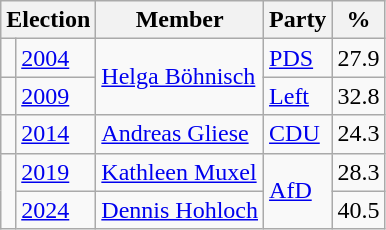<table class=wikitable>
<tr>
<th colspan=2>Election</th>
<th>Member</th>
<th>Party</th>
<th>%</th>
</tr>
<tr>
<td bgcolor=></td>
<td><a href='#'>2004</a></td>
<td rowspan=2><a href='#'>Helga Böhnisch</a></td>
<td><a href='#'>PDS</a></td>
<td align=right>27.9</td>
</tr>
<tr>
<td bgcolor=></td>
<td><a href='#'>2009</a></td>
<td><a href='#'>Left</a></td>
<td align=right>32.8</td>
</tr>
<tr>
<td bgcolor=></td>
<td><a href='#'>2014</a></td>
<td><a href='#'>Andreas Gliese</a></td>
<td><a href='#'>CDU</a></td>
<td align=right>24.3</td>
</tr>
<tr>
<td rowspan=2 bgcolor=></td>
<td><a href='#'>2019</a></td>
<td><a href='#'>Kathleen Muxel</a></td>
<td rowspan=2><a href='#'>AfD</a></td>
<td align=right>28.3</td>
</tr>
<tr>
<td><a href='#'>2024</a></td>
<td><a href='#'>Dennis Hohloch</a></td>
<td align=right>40.5</td>
</tr>
</table>
